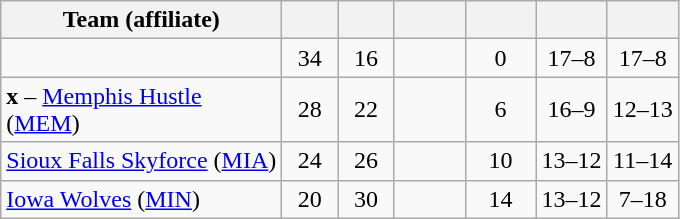<table class="wikitable" style="text-align:center">
<tr>
<th style="width:180px">Team (affiliate)</th>
<th style="width:30px"></th>
<th style="width:30px"></th>
<th style="width:40px"></th>
<th style="width:40px"></th>
<th style="width:40px"></th>
<th style="width:40px"></th>
</tr>
<tr>
<td align=left></td>
<td>34</td>
<td>16</td>
<td></td>
<td>0</td>
<td>17–8</td>
<td>17–8</td>
</tr>
<tr>
<td align=left><strong>x</strong> – <a href='#'>Memphis Hustle</a> (<a href='#'>MEM</a>)</td>
<td>28</td>
<td>22</td>
<td></td>
<td>6</td>
<td>16–9</td>
<td>12–13</td>
</tr>
<tr>
<td align=left><a href='#'>Sioux Falls Skyforce</a> (<a href='#'>MIA</a>)</td>
<td>24</td>
<td>26</td>
<td></td>
<td>10</td>
<td>13–12</td>
<td>11–14</td>
</tr>
<tr>
<td align=left><a href='#'>Iowa Wolves</a> (<a href='#'>MIN</a>)</td>
<td>20</td>
<td>30</td>
<td></td>
<td>14</td>
<td>13–12</td>
<td>7–18</td>
</tr>
</table>
